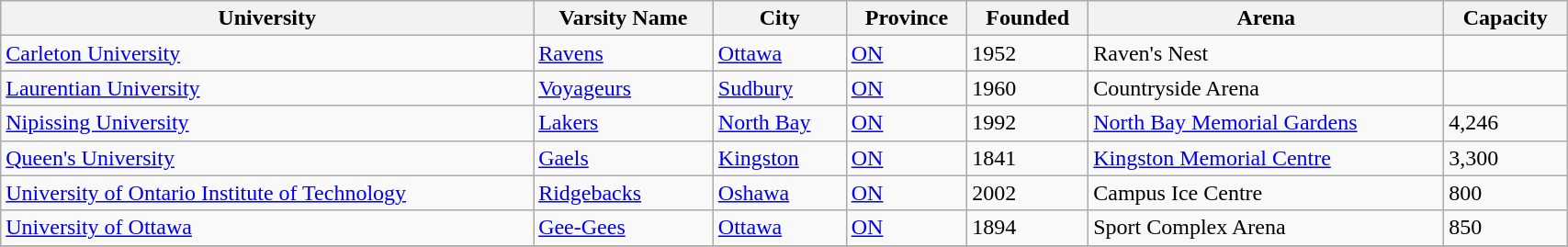<table class="wikitable" width="90%">
<tr>
<th>University</th>
<th>Varsity Name</th>
<th>City</th>
<th>Province</th>
<th>Founded</th>
<th>Arena</th>
<th>Capacity</th>
</tr>
<tr>
<td><a href='#'>Carleton University</a></td>
<td><a href='#'>Ravens</a></td>
<td><a href='#'>Ottawa</a></td>
<td><a href='#'>ON</a></td>
<td>1952</td>
<td>Raven's Nest</td>
<td></td>
</tr>
<tr>
<td><a href='#'>Laurentian University</a></td>
<td><a href='#'>Voyageurs</a></td>
<td><a href='#'>Sudbury</a></td>
<td><a href='#'>ON</a></td>
<td>1960</td>
<td>Countryside Arena</td>
<td></td>
</tr>
<tr>
<td><a href='#'>Nipissing University</a></td>
<td><a href='#'>Lakers</a></td>
<td><a href='#'>North Bay</a></td>
<td><a href='#'>ON</a></td>
<td>1992</td>
<td><a href='#'>North Bay Memorial Gardens</a></td>
<td>4,246</td>
</tr>
<tr>
<td><a href='#'>Queen's University</a></td>
<td><a href='#'>Gaels</a></td>
<td><a href='#'>Kingston</a></td>
<td><a href='#'>ON</a></td>
<td>1841</td>
<td><a href='#'>Kingston Memorial Centre</a></td>
<td>3,300</td>
</tr>
<tr>
<td><a href='#'>University of Ontario Institute of Technology</a></td>
<td><a href='#'>Ridgebacks</a></td>
<td><a href='#'>Oshawa</a></td>
<td><a href='#'>ON</a></td>
<td>2002</td>
<td>Campus Ice Centre</td>
<td>800</td>
</tr>
<tr>
<td><a href='#'>University of Ottawa</a></td>
<td><a href='#'>Gee-Gees</a></td>
<td><a href='#'>Ottawa</a></td>
<td><a href='#'>ON</a></td>
<td>1894</td>
<td>Sport Complex Arena</td>
<td>850</td>
</tr>
<tr>
</tr>
</table>
